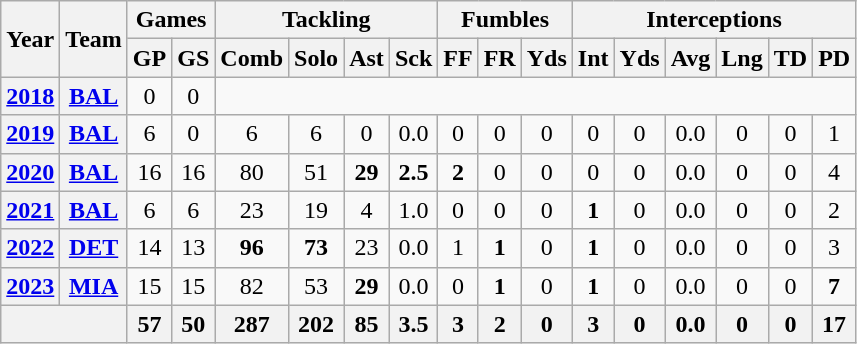<table class="wikitable"  style="text-align:center; width:45%;">
<tr>
<th rowspan="2">Year</th>
<th rowspan="2">Team</th>
<th colspan="2">Games</th>
<th colspan="4">Tackling</th>
<th colspan="3">Fumbles</th>
<th colspan="6">Interceptions</th>
</tr>
<tr>
<th>GP</th>
<th>GS</th>
<th>Comb</th>
<th>Solo</th>
<th>Ast</th>
<th>Sck</th>
<th>FF</th>
<th>FR</th>
<th>Yds</th>
<th>Int</th>
<th>Yds</th>
<th>Avg</th>
<th>Lng</th>
<th>TD</th>
<th>PD</th>
</tr>
<tr>
<th><a href='#'>2018</a></th>
<th><a href='#'>BAL</a></th>
<td>0</td>
<td>0</td>
<td colspan="18"></td>
</tr>
<tr>
<th><a href='#'>2019</a></th>
<th><a href='#'>BAL</a></th>
<td>6</td>
<td>0</td>
<td>6</td>
<td>6</td>
<td>0</td>
<td>0.0</td>
<td>0</td>
<td>0</td>
<td>0</td>
<td>0</td>
<td>0</td>
<td>0.0</td>
<td>0</td>
<td>0</td>
<td>1</td>
</tr>
<tr>
<th><a href='#'>2020</a></th>
<th><a href='#'>BAL</a></th>
<td>16</td>
<td>16</td>
<td>80</td>
<td>51</td>
<td><strong>29</strong></td>
<td><strong>2.5</strong></td>
<td><strong>2</strong></td>
<td>0</td>
<td>0</td>
<td>0</td>
<td>0</td>
<td>0.0</td>
<td>0</td>
<td>0</td>
<td>4</td>
</tr>
<tr>
<th><a href='#'>2021</a></th>
<th><a href='#'>BAL</a></th>
<td>6</td>
<td>6</td>
<td>23</td>
<td>19</td>
<td>4</td>
<td>1.0</td>
<td>0</td>
<td>0</td>
<td>0</td>
<td><strong>1</strong></td>
<td>0</td>
<td>0.0</td>
<td>0</td>
<td>0</td>
<td>2</td>
</tr>
<tr>
<th><a href='#'>2022</a></th>
<th><a href='#'>DET</a></th>
<td>14</td>
<td>13</td>
<td><strong>96</strong></td>
<td><strong>73</strong></td>
<td>23</td>
<td>0.0</td>
<td>1</td>
<td><strong>1</strong></td>
<td>0</td>
<td><strong>1</strong></td>
<td>0</td>
<td>0.0</td>
<td>0</td>
<td>0</td>
<td>3</td>
</tr>
<tr>
<th><a href='#'>2023</a></th>
<th><a href='#'>MIA</a></th>
<td>15</td>
<td>15</td>
<td>82</td>
<td>53</td>
<td><strong>29</strong></td>
<td>0.0</td>
<td>0</td>
<td><strong>1</strong></td>
<td>0</td>
<td><strong>1</strong></td>
<td>0</td>
<td>0.0</td>
<td>0</td>
<td>0</td>
<td><strong>7</strong></td>
</tr>
<tr>
<th colspan="2"></th>
<th>57</th>
<th>50</th>
<th>287</th>
<th>202</th>
<th>85</th>
<th>3.5</th>
<th>3</th>
<th>2</th>
<th>0</th>
<th>3</th>
<th>0</th>
<th>0.0</th>
<th>0</th>
<th>0</th>
<th>17</th>
</tr>
</table>
